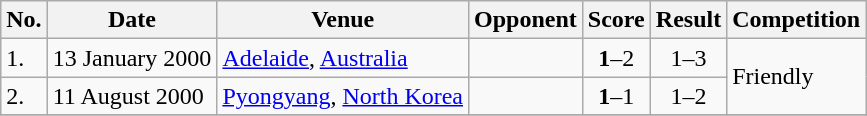<table class="wikitable">
<tr>
<th>No.</th>
<th>Date</th>
<th>Venue</th>
<th>Opponent</th>
<th>Score</th>
<th>Result</th>
<th>Competition</th>
</tr>
<tr>
<td>1.</td>
<td>13 January 2000</td>
<td><a href='#'>Adelaide</a>, <a href='#'>Australia</a></td>
<td></td>
<td align=center><strong>1</strong>–2</td>
<td align=center>1–3</td>
<td rowspan=2>Friendly</td>
</tr>
<tr>
<td>2.</td>
<td>11 August 2000</td>
<td><a href='#'>Pyongyang</a>, <a href='#'>North Korea</a></td>
<td></td>
<td align=center><strong>1</strong>–1</td>
<td align=center>1–2</td>
</tr>
<tr>
</tr>
</table>
